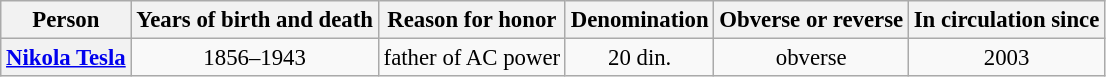<table class="wikitable" style="font-size:95%; text-align:center;">
<tr>
<th>Person</th>
<th>Years of birth and death</th>
<th>Reason for honor</th>
<th>Denomination</th>
<th>Obverse or reverse</th>
<th>In circulation since</th>
</tr>
<tr>
<th><a href='#'>Nikola Tesla</a></th>
<td>1856–1943</td>
<td>father of AC power</td>
<td>20 din.</td>
<td>obverse</td>
<td>2003</td>
</tr>
</table>
